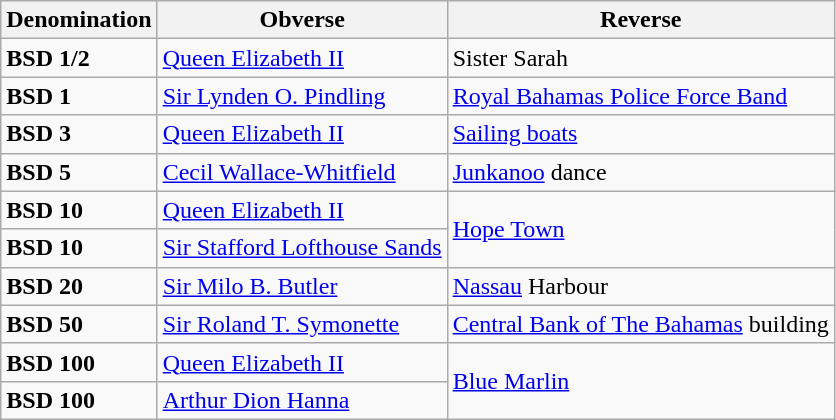<table class="wikitable">
<tr>
<th>Denomination</th>
<th>Obverse</th>
<th>Reverse</th>
</tr>
<tr>
<td><strong>BSD 1/2</strong></td>
<td><a href='#'>Queen Elizabeth II</a></td>
<td>Sister Sarah</td>
</tr>
<tr>
<td><strong>BSD 1</strong></td>
<td><a href='#'>Sir Lynden O. Pindling</a></td>
<td><a href='#'>Royal Bahamas Police Force Band</a></td>
</tr>
<tr>
<td><strong>BSD 3</strong></td>
<td><a href='#'>Queen Elizabeth II</a></td>
<td><a href='#'>Sailing boats</a></td>
</tr>
<tr>
<td><strong>BSD 5</strong></td>
<td><a href='#'>Cecil Wallace-Whitfield</a></td>
<td><a href='#'>Junkanoo</a> dance</td>
</tr>
<tr>
<td><strong>BSD 10</strong></td>
<td><a href='#'>Queen Elizabeth II</a></td>
<td rowspan="2"><a href='#'>Hope Town</a></td>
</tr>
<tr>
<td><strong>BSD 10</strong></td>
<td><a href='#'>Sir Stafford Lofthouse Sands</a></td>
</tr>
<tr>
<td><strong>BSD 20</strong></td>
<td><a href='#'>Sir Milo B. Butler</a></td>
<td><a href='#'>Nassau</a> Harbour</td>
</tr>
<tr>
<td><strong>BSD 50</strong></td>
<td><a href='#'>Sir Roland T. Symonette</a></td>
<td><a href='#'>Central Bank of The Bahamas</a> building</td>
</tr>
<tr>
<td><strong>BSD 100</strong></td>
<td><a href='#'>Queen Elizabeth II</a></td>
<td rowspan="2"><a href='#'>Blue Marlin</a></td>
</tr>
<tr>
<td><strong>BSD 100</strong></td>
<td><a href='#'>Arthur Dion Hanna</a></td>
</tr>
</table>
